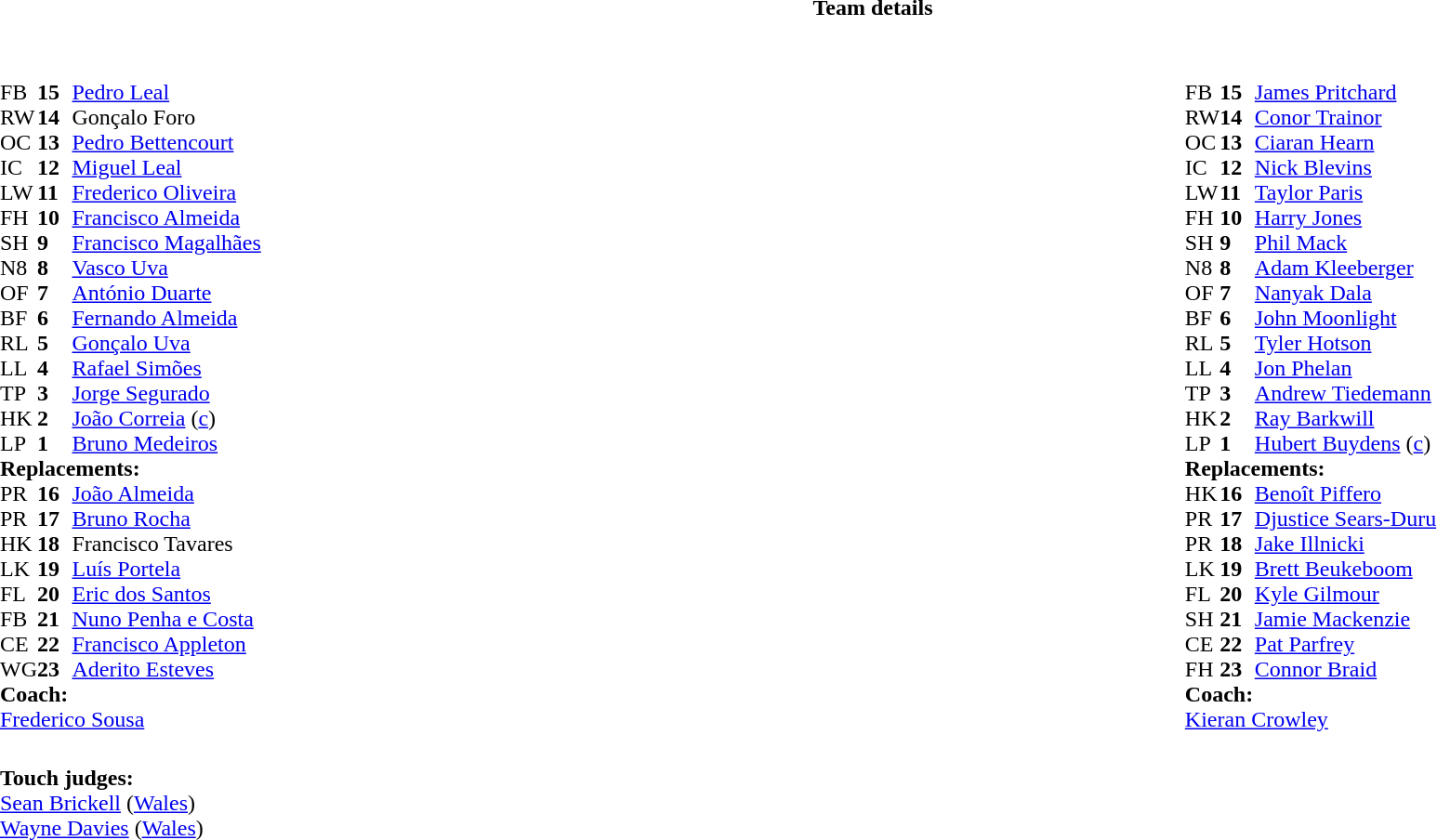<table border="0" width="100%" class="collapsible collapsed">
<tr>
<th>Team details</th>
</tr>
<tr>
<td><br><table width="100%">
<tr>
<td valign="top" width="50%"><br><table style="font-size: 100%" cellspacing="0" cellpadding="0">
<tr>
<th width="25"></th>
<th width="25"></th>
</tr>
<tr>
<td>FB</td>
<td><strong>15</strong></td>
<td><a href='#'>Pedro Leal</a></td>
</tr>
<tr>
<td>RW</td>
<td><strong>14</strong></td>
<td>Gonçalo Foro</td>
</tr>
<tr>
<td>OC</td>
<td><strong>13</strong></td>
<td><a href='#'>Pedro Bettencourt</a></td>
</tr>
<tr>
<td>IC</td>
<td><strong>12</strong></td>
<td><a href='#'>Miguel Leal</a></td>
<td></td>
<td></td>
</tr>
<tr>
<td>LW</td>
<td><strong>11</strong></td>
<td><a href='#'>Frederico Oliveira</a></td>
<td></td>
<td></td>
</tr>
<tr>
<td>FH</td>
<td><strong>10</strong></td>
<td><a href='#'>Francisco Almeida</a></td>
</tr>
<tr>
<td>SH</td>
<td><strong>9</strong></td>
<td><a href='#'>Francisco Magalhães</a></td>
<td></td>
<td></td>
</tr>
<tr>
<td>N8</td>
<td><strong>8</strong></td>
<td><a href='#'>Vasco Uva</a></td>
</tr>
<tr>
<td>OF</td>
<td><strong>7</strong></td>
<td><a href='#'>António Duarte</a></td>
</tr>
<tr>
<td>BF</td>
<td><strong>6</strong></td>
<td><a href='#'>Fernando Almeida</a></td>
<td></td>
<td></td>
</tr>
<tr>
<td>RL</td>
<td><strong>5</strong></td>
<td><a href='#'>Gonçalo Uva</a></td>
</tr>
<tr>
<td>LL</td>
<td><strong>4</strong></td>
<td><a href='#'>Rafael Simões</a></td>
<td></td>
<td></td>
</tr>
<tr>
<td>TP</td>
<td><strong>3</strong></td>
<td><a href='#'>Jorge Segurado</a></td>
<td></td>
<td></td>
</tr>
<tr>
<td>HK</td>
<td><strong>2</strong></td>
<td><a href='#'>João Correia</a> (<a href='#'>c</a>)</td>
<td></td>
<td></td>
</tr>
<tr>
<td>LP</td>
<td><strong>1</strong></td>
<td><a href='#'>Bruno Medeiros</a></td>
<td></td>
<td></td>
</tr>
<tr>
<td colspan=3><strong>Replacements:</strong></td>
</tr>
<tr>
<td>PR</td>
<td><strong>16</strong></td>
<td><a href='#'>João Almeida</a></td>
<td></td>
<td></td>
</tr>
<tr>
<td>PR</td>
<td><strong>17</strong></td>
<td><a href='#'>Bruno Rocha</a></td>
<td></td>
<td></td>
</tr>
<tr>
<td>HK</td>
<td><strong>18</strong></td>
<td>Francisco Tavares</td>
<td></td>
<td></td>
</tr>
<tr>
<td>LK</td>
<td><strong>19</strong></td>
<td><a href='#'>Luís Portela</a></td>
<td></td>
<td></td>
</tr>
<tr>
<td>FL</td>
<td><strong>20</strong></td>
<td><a href='#'>Eric dos Santos</a></td>
<td></td>
<td></td>
</tr>
<tr>
<td>FB</td>
<td><strong>21</strong></td>
<td><a href='#'>Nuno Penha e Costa</a></td>
<td></td>
<td></td>
</tr>
<tr>
<td>CE</td>
<td><strong>22</strong></td>
<td><a href='#'>Francisco Appleton</a></td>
<td></td>
<td></td>
</tr>
<tr>
<td>WG</td>
<td><strong>23</strong></td>
<td><a href='#'>Aderito Esteves</a></td>
<td></td>
<td></td>
</tr>
<tr>
<td colspan=3><strong>Coach:</strong></td>
</tr>
<tr>
<td colspan="4"> <a href='#'>Frederico Sousa</a></td>
</tr>
</table>
</td>
<td valign="top" width="50%"><br><table style="font-size: 100%" cellspacing="0" cellpadding="0" align="center">
<tr>
<th width="25"></th>
<th width="25"></th>
</tr>
<tr>
<td>FB</td>
<td><strong>15</strong></td>
<td><a href='#'>James Pritchard</a></td>
</tr>
<tr>
<td>RW</td>
<td><strong>14</strong></td>
<td><a href='#'>Conor Trainor</a></td>
</tr>
<tr>
<td>OC</td>
<td><strong>13</strong></td>
<td><a href='#'>Ciaran Hearn</a></td>
<td></td>
<td></td>
</tr>
<tr>
<td>IC</td>
<td><strong>12</strong></td>
<td><a href='#'>Nick Blevins</a></td>
</tr>
<tr>
<td>LW</td>
<td><strong>11</strong></td>
<td><a href='#'>Taylor Paris</a></td>
</tr>
<tr>
<td>FH</td>
<td><strong>10</strong></td>
<td><a href='#'>Harry Jones</a></td>
<td></td>
<td></td>
</tr>
<tr>
<td>SH</td>
<td><strong>9</strong></td>
<td><a href='#'>Phil Mack</a></td>
<td></td>
<td></td>
</tr>
<tr>
<td>N8</td>
<td><strong>8</strong></td>
<td><a href='#'>Adam Kleeberger</a></td>
</tr>
<tr>
<td>OF</td>
<td><strong>7</strong></td>
<td><a href='#'>Nanyak Dala</a></td>
</tr>
<tr>
<td>BF</td>
<td><strong>6</strong></td>
<td><a href='#'>John Moonlight</a></td>
<td></td>
<td></td>
</tr>
<tr>
<td>RL</td>
<td><strong>5</strong></td>
<td><a href='#'>Tyler Hotson</a></td>
</tr>
<tr>
<td>LL</td>
<td><strong>4</strong></td>
<td><a href='#'>Jon Phelan</a></td>
<td></td>
<td></td>
</tr>
<tr>
<td>TP</td>
<td><strong>3</strong></td>
<td><a href='#'>Andrew Tiedemann</a></td>
<td></td>
<td></td>
</tr>
<tr>
<td>HK</td>
<td><strong>2</strong></td>
<td><a href='#'>Ray Barkwill</a></td>
<td></td>
<td></td>
</tr>
<tr>
<td>LP</td>
<td><strong>1</strong></td>
<td><a href='#'>Hubert Buydens</a> (<a href='#'>c</a>)</td>
<td></td>
<td></td>
</tr>
<tr>
<td colspan=3><strong>Replacements:</strong></td>
</tr>
<tr>
<td>HK</td>
<td><strong>16</strong></td>
<td><a href='#'>Benoît Piffero</a></td>
<td></td>
<td></td>
</tr>
<tr>
<td>PR</td>
<td><strong>17</strong></td>
<td><a href='#'>Djustice Sears-Duru</a></td>
<td></td>
<td></td>
</tr>
<tr>
<td>PR</td>
<td><strong>18</strong></td>
<td><a href='#'>Jake Illnicki</a></td>
<td></td>
<td></td>
</tr>
<tr>
<td>LK</td>
<td><strong>19</strong></td>
<td><a href='#'>Brett Beukeboom</a></td>
<td></td>
<td></td>
</tr>
<tr>
<td>FL</td>
<td><strong>20</strong></td>
<td><a href='#'>Kyle Gilmour</a></td>
<td></td>
<td></td>
</tr>
<tr>
<td>SH</td>
<td><strong>21</strong></td>
<td><a href='#'>Jamie Mackenzie</a></td>
<td></td>
<td></td>
</tr>
<tr>
<td>CE</td>
<td><strong>22</strong></td>
<td><a href='#'>Pat Parfrey</a></td>
<td></td>
<td></td>
</tr>
<tr>
<td>FH</td>
<td><strong>23</strong></td>
<td><a href='#'>Connor Braid</a></td>
<td></td>
<td></td>
</tr>
<tr>
<td colspan=3><strong>Coach:</strong></td>
</tr>
<tr>
<td colspan="4"> <a href='#'>Kieran Crowley</a></td>
</tr>
</table>
</td>
</tr>
</table>
<table width=100% style="font-size: 100%">
<tr>
<td><br><strong>Touch judges:</strong>
<br><a href='#'>Sean Brickell</a> (<a href='#'>Wales</a>)
<br><a href='#'>Wayne Davies</a> (<a href='#'>Wales</a>)</td>
</tr>
</table>
</td>
</tr>
</table>
